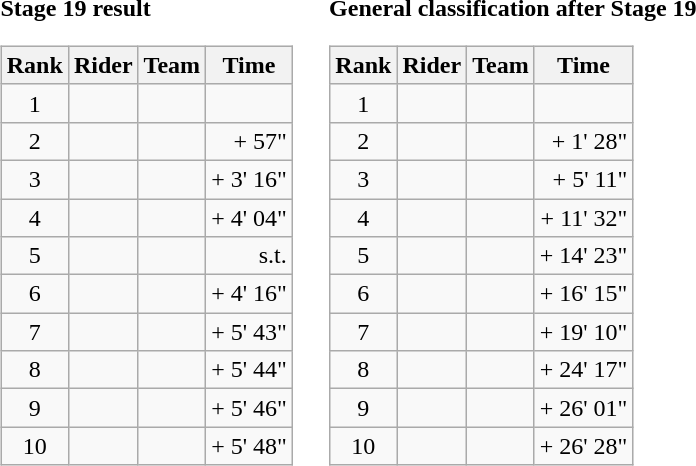<table>
<tr>
<td><strong>Stage 19 result</strong><br><table class="wikitable">
<tr>
<th scope="col">Rank</th>
<th scope="col">Rider</th>
<th scope="col">Team</th>
<th scope="col">Time</th>
</tr>
<tr>
<td style="text-align:center;">1</td>
<td></td>
<td></td>
<td style="text-align:right;"></td>
</tr>
<tr>
<td style="text-align:center;">2</td>
<td></td>
<td></td>
<td style="text-align:right;">+ 57"</td>
</tr>
<tr>
<td style="text-align:center;">3</td>
<td></td>
<td></td>
<td style="text-align:right;">+ 3' 16"</td>
</tr>
<tr>
<td style="text-align:center;">4</td>
<td></td>
<td></td>
<td style="text-align:right;">+ 4' 04"</td>
</tr>
<tr>
<td style="text-align:center;">5</td>
<td></td>
<td></td>
<td style="text-align:right;">s.t.</td>
</tr>
<tr>
<td style="text-align:center;">6</td>
<td></td>
<td></td>
<td style="text-align:right;">+ 4' 16"</td>
</tr>
<tr>
<td style="text-align:center;">7</td>
<td></td>
<td></td>
<td style="text-align:right;">+ 5' 43"</td>
</tr>
<tr>
<td style="text-align:center;">8</td>
<td></td>
<td></td>
<td style="text-align:right;">+ 5' 44"</td>
</tr>
<tr>
<td style="text-align:center;">9</td>
<td></td>
<td></td>
<td style="text-align:right;">+ 5' 46"</td>
</tr>
<tr>
<td style="text-align:center;">10</td>
<td></td>
<td></td>
<td style="text-align:right;">+ 5' 48"</td>
</tr>
</table>
</td>
<td></td>
<td><strong>General classification after Stage 19</strong><br><table class="wikitable">
<tr>
<th scope="col">Rank</th>
<th scope="col">Rider</th>
<th scope="col">Team</th>
<th scope="col">Time</th>
</tr>
<tr>
<td style="text-align:center;">1</td>
<td></td>
<td></td>
<td style="text-align:right;"></td>
</tr>
<tr>
<td style="text-align:center;">2</td>
<td></td>
<td></td>
<td style="text-align:right;">+ 1' 28"</td>
</tr>
<tr>
<td style="text-align:center;">3</td>
<td></td>
<td></td>
<td style="text-align:right;">+ 5' 11"</td>
</tr>
<tr>
<td style="text-align:center;">4</td>
<td></td>
<td></td>
<td style="text-align:right;">+ 11' 32"</td>
</tr>
<tr>
<td style="text-align:center;">5</td>
<td></td>
<td></td>
<td style="text-align:right;">+ 14' 23"</td>
</tr>
<tr>
<td style="text-align:center;">6</td>
<td></td>
<td></td>
<td style="text-align:right;">+ 16' 15"</td>
</tr>
<tr>
<td style="text-align:center;">7</td>
<td></td>
<td></td>
<td style="text-align:right;">+ 19' 10"</td>
</tr>
<tr>
<td style="text-align:center;">8</td>
<td></td>
<td></td>
<td style="text-align:right;">+ 24' 17"</td>
</tr>
<tr>
<td style="text-align:center;">9</td>
<td></td>
<td></td>
<td style="text-align:right;">+ 26' 01"</td>
</tr>
<tr>
<td style="text-align:center;">10</td>
<td></td>
<td></td>
<td style="text-align:right;">+ 26' 28"</td>
</tr>
</table>
</td>
</tr>
</table>
